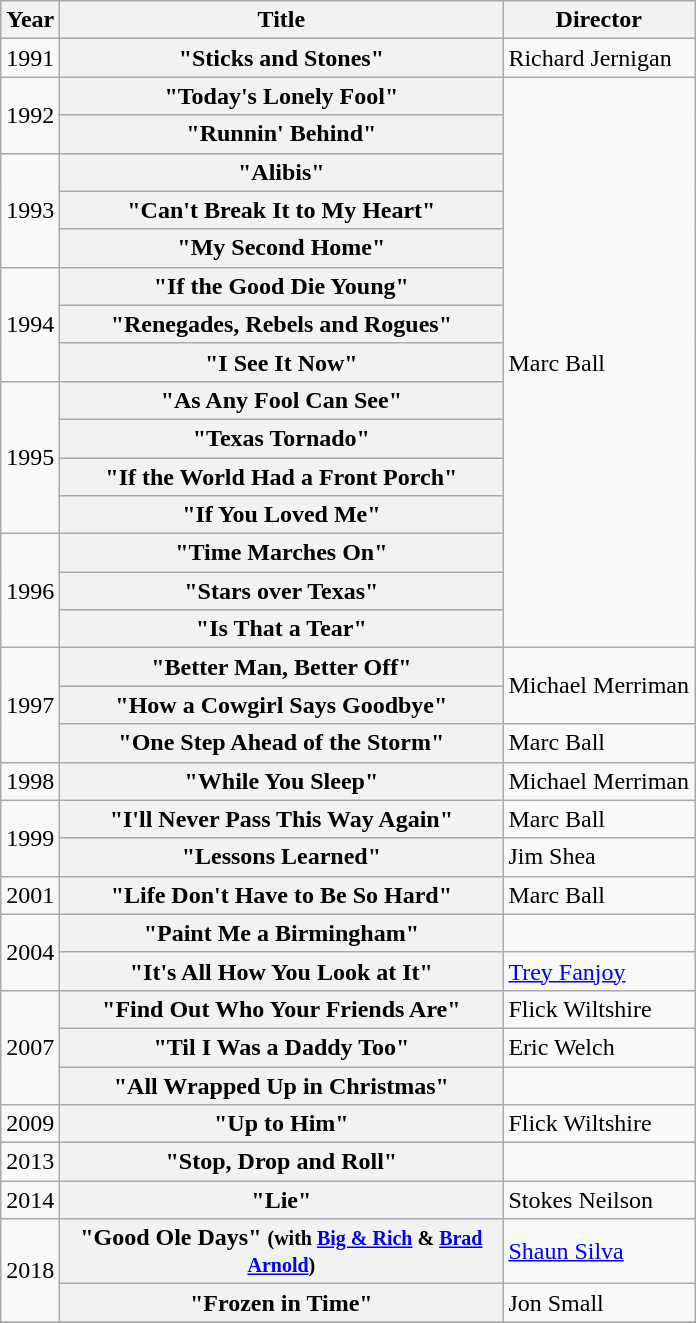<table class="wikitable plainrowheaders">
<tr>
<th>Year</th>
<th style="width:18em;">Title</th>
<th>Director</th>
</tr>
<tr>
<td>1991</td>
<th scope="row">"Sticks and Stones"</th>
<td>Richard Jernigan</td>
</tr>
<tr>
<td rowspan="2">1992</td>
<th scope="row">"Today's Lonely Fool"</th>
<td rowspan="15">Marc Ball</td>
</tr>
<tr>
<th scope="row">"Runnin' Behind"</th>
</tr>
<tr>
<td rowspan="3">1993</td>
<th scope="row">"Alibis"</th>
</tr>
<tr>
<th scope="row">"Can't Break It to My Heart"</th>
</tr>
<tr>
<th scope="row">"My Second Home"</th>
</tr>
<tr>
<td rowspan="3">1994</td>
<th scope="row">"If the Good Die Young"</th>
</tr>
<tr>
<th scope="row">"Renegades, Rebels and Rogues"</th>
</tr>
<tr>
<th scope="row">"I See It Now"</th>
</tr>
<tr>
<td rowspan="4">1995</td>
<th scope="row">"As Any Fool Can See"</th>
</tr>
<tr>
<th scope="row">"Texas Tornado"</th>
</tr>
<tr>
<th scope="row">"If the World Had a Front Porch"</th>
</tr>
<tr>
<th scope="row">"If You Loved Me"</th>
</tr>
<tr>
<td rowspan="3">1996</td>
<th scope="row">"Time Marches On"</th>
</tr>
<tr>
<th scope="row">"Stars over Texas"</th>
</tr>
<tr>
<th scope="row">"Is That a Tear"</th>
</tr>
<tr>
<td rowspan="3">1997</td>
<th scope="row">"Better Man, Better Off"</th>
<td rowspan="2">Michael Merriman</td>
</tr>
<tr>
<th scope="row">"How a Cowgirl Says Goodbye"</th>
</tr>
<tr>
<th scope="row">"One Step Ahead of the Storm"</th>
<td>Marc Ball</td>
</tr>
<tr>
<td>1998</td>
<th scope="row">"While You Sleep"</th>
<td>Michael Merriman</td>
</tr>
<tr>
<td rowspan="2">1999</td>
<th scope="row">"I'll Never Pass This Way Again"</th>
<td>Marc Ball</td>
</tr>
<tr>
<th scope="row">"Lessons Learned"</th>
<td>Jim Shea</td>
</tr>
<tr>
<td>2001</td>
<th scope="row">"Life Don't Have to Be So Hard"</th>
<td>Marc Ball</td>
</tr>
<tr>
<td rowspan="2">2004</td>
<th scope="row">"Paint Me a Birmingham"</th>
<td></td>
</tr>
<tr>
<th scope="row">"It's All How You Look at It"</th>
<td><a href='#'>Trey Fanjoy</a></td>
</tr>
<tr>
<td rowspan="3">2007</td>
<th scope="row">"Find Out Who Your Friends Are"</th>
<td>Flick Wiltshire</td>
</tr>
<tr>
<th scope="row">"Til I Was a Daddy Too"</th>
<td>Eric Welch</td>
</tr>
<tr>
<th scope="row">"All Wrapped Up in Christmas"</th>
<td></td>
</tr>
<tr>
<td>2009</td>
<th scope="row">"Up to Him"</th>
<td>Flick Wiltshire</td>
</tr>
<tr>
<td>2013</td>
<th scope="row">"Stop, Drop and Roll"</th>
<td></td>
</tr>
<tr>
<td>2014</td>
<th scope="row">"Lie"</th>
<td>Stokes Neilson</td>
</tr>
<tr>
<td rowspan="2">2018</td>
<th scope="row">"Good Ole Days" <small>(with <a href='#'>Big & Rich</a> & <a href='#'>Brad Arnold</a>)</small></th>
<td><a href='#'>Shaun Silva</a></td>
</tr>
<tr>
<th scope="row">"Frozen in Time"</th>
<td>Jon Small</td>
</tr>
<tr>
</tr>
</table>
